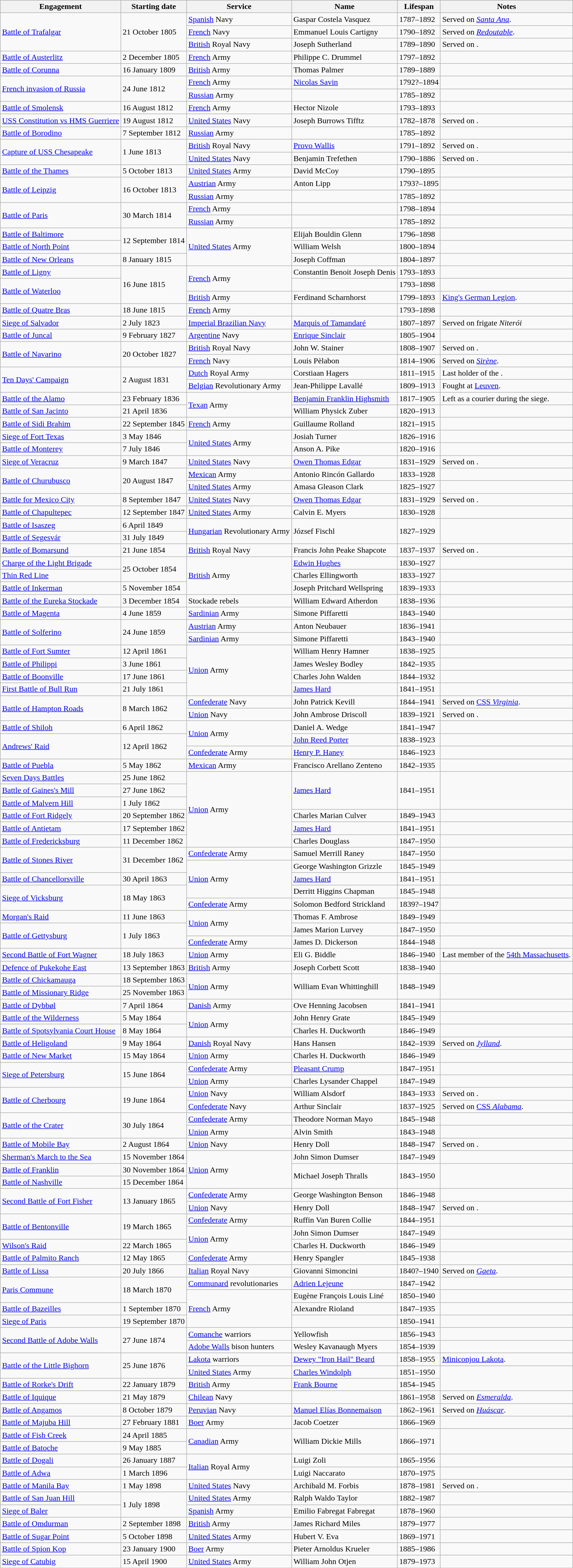<table class="wikitable sortable">
<tr>
<th>Engagement</th>
<th>Starting date</th>
<th>Service</th>
<th>Name</th>
<th>Lifespan</th>
<th>Notes</th>
</tr>
<tr>
<td rowspan=3><a href='#'>Battle of Trafalgar</a></td>
<td rowspan=3>21 October 1805</td>
<td> <a href='#'>Spanish</a> Navy</td>
<td>Gaspar Costela Vasquez</td>
<td>1787–1892</td>
<td>Served on <a href='#'><em>Santa Ana</em></a>.</td>
</tr>
<tr>
<td> <a href='#'>French</a> Navy</td>
<td>Emmanuel Louis Cartigny</td>
<td>1790–1892</td>
<td>Served on <a href='#'><em>Redoutable</em></a>.</td>
</tr>
<tr>
<td> <a href='#'>British</a> Royal Navy</td>
<td>Joseph Sutherland</td>
<td>1789–1890</td>
<td>Served on .</td>
</tr>
<tr>
<td><a href='#'>Battle of Austerlitz</a></td>
<td>2 December 1805</td>
<td> <a href='#'>French</a> Army</td>
<td>Philippe C. Drummel</td>
<td>1797–1892</td>
<td></td>
</tr>
<tr>
<td><a href='#'>Battle of Corunna</a></td>
<td>16 January 1809</td>
<td> <a href='#'>British</a> Army</td>
<td>Thomas Palmer</td>
<td>1789–1889</td>
<td></td>
</tr>
<tr>
<td rowspan=2><a href='#'>French invasion of Russia</a></td>
<td rowspan=2>24 June 1812</td>
<td> <a href='#'>French</a> Army</td>
<td><a href='#'>Nicolas Savin</a></td>
<td>1792?–1894</td>
<td></td>
</tr>
<tr>
<td> <a href='#'>Russian</a> Army</td>
<td></td>
<td>1785–1892</td>
<td></td>
</tr>
<tr>
<td><a href='#'>Battle of Smolensk</a></td>
<td>16 August 1812</td>
<td> <a href='#'>French</a> Army</td>
<td>Hector Nizole</td>
<td>1793–1893</td>
<td></td>
</tr>
<tr>
<td><a href='#'>USS Constitution vs HMS Guerriere</a></td>
<td>19 August 1812</td>
<td> <a href='#'>United States</a> Navy</td>
<td>Joseph Burrows Tifftz</td>
<td>1782–1878</td>
<td>Served on .</td>
</tr>
<tr>
<td><a href='#'>Battle of Borodino</a></td>
<td>7 September 1812</td>
<td> <a href='#'>Russian</a> Army</td>
<td></td>
<td>1785–1892</td>
<td></td>
</tr>
<tr>
<td rowspan=2><a href='#'>Capture of USS Chesapeake</a></td>
<td rowspan=2>1 June 1813</td>
<td> <a href='#'>British</a> Royal Navy</td>
<td><a href='#'>Provo Wallis</a></td>
<td>1791–1892</td>
<td>Served on .</td>
</tr>
<tr>
<td> <a href='#'>United States</a> Navy</td>
<td>Benjamin Trefethen</td>
<td>1790–1886</td>
<td>Served on .</td>
</tr>
<tr>
<td><a href='#'>Battle of the Thames</a></td>
<td>5 October 1813</td>
<td> <a href='#'>United States</a> Army</td>
<td>David McCoy</td>
<td>1790–1895</td>
<td></td>
</tr>
<tr>
<td rowspan=2><a href='#'>Battle of Leipzig</a></td>
<td rowspan=2>16 October 1813</td>
<td> <a href='#'>Austrian</a> Army</td>
<td>Anton Lipp</td>
<td>1793?–1895</td>
<td></td>
</tr>
<tr>
<td> <a href='#'>Russian</a> Army</td>
<td></td>
<td>1785–1892</td>
<td></td>
</tr>
<tr>
<td rowspan=2><a href='#'>Battle of Paris</a></td>
<td rowspan=2>30 March 1814</td>
<td> <a href='#'>French</a> Army</td>
<td></td>
<td>1798–1894</td>
<td></td>
</tr>
<tr>
<td> <a href='#'>Russian</a> Army</td>
<td></td>
<td>1785–1892</td>
<td></td>
</tr>
<tr>
<td><a href='#'>Battle of Baltimore</a></td>
<td rowspan="2">12 September 1814</td>
<td rowspan="3"> <a href='#'>United States</a> Army</td>
<td>Elijah Bouldin Glenn</td>
<td>1796–1898</td>
<td></td>
</tr>
<tr>
<td><a href='#'>Battle of North Point</a></td>
<td>William Welsh</td>
<td>1800–1894</td>
<td></td>
</tr>
<tr>
<td><a href='#'>Battle of New Orleans</a></td>
<td>8 January 1815</td>
<td>Joseph Coffman</td>
<td>1804–1897</td>
<td></td>
</tr>
<tr>
<td><a href='#'>Battle of Ligny</a></td>
<td rowspan="3">16 June 1815</td>
<td rowspan="2"> <a href='#'>French</a> Army</td>
<td>Constantin Benoit Joseph Denis</td>
<td>1793–1893</td>
<td></td>
</tr>
<tr>
<td rowspan=2><a href='#'>Battle of Waterloo</a></td>
<td></td>
<td>1793–1898</td>
</tr>
<tr>
<td> <a href='#'>British</a> Army</td>
<td>Ferdinand Scharnhorst</td>
<td>1799–1893</td>
<td><a href='#'>King's German Legion</a>.</td>
</tr>
<tr>
<td><a href='#'>Battle of Quatre Bras</a></td>
<td>18 June 1815</td>
<td> <a href='#'>French</a> Army</td>
<td></td>
<td>1793–1898</td>
</tr>
<tr>
<td><a href='#'>Siege of Salvador</a></td>
<td>2 July 1823</td>
<td><a href='#'>Imperial Brazilian Navy</a></td>
<td><a href='#'>Marquis of Tamandaré</a></td>
<td>1807–1897</td>
<td>Served on frigate <em>Niterói</em></td>
</tr>
<tr>
<td><a href='#'>Battle of Juncal</a></td>
<td>9 February 1827</td>
<td> <a href='#'>Argentine</a> Navy</td>
<td><a href='#'>Enrique Sinclair</a></td>
<td>1805–1904</td>
<td></td>
</tr>
<tr>
<td rowspan=2><a href='#'>Battle of Navarino</a></td>
<td rowspan=2>20 October 1827</td>
<td> <a href='#'>British</a> Royal Navy</td>
<td>John W. Stainer</td>
<td>1808–1907</td>
<td>Served on .</td>
</tr>
<tr>
<td> <a href='#'>French</a> Navy</td>
<td>Louis Pèlabon</td>
<td>1814–1906</td>
<td>Served on <a href='#'><em>Sirène</em></a>.</td>
</tr>
<tr>
<td rowspan=2><a href='#'>Ten Days' Campaign</a></td>
<td rowspan=2>2 August 1831</td>
<td> <a href='#'>Dutch</a> Royal Army</td>
<td>Corstiaan Hagers</td>
<td>1811–1915</td>
<td>Last holder of the .</td>
</tr>
<tr>
<td> <a href='#'>Belgian</a> Revolutionary Army</td>
<td>Jean-Philippe Lavallé</td>
<td>1809–1913</td>
<td>Fought at <a href='#'>Leuven</a>.</td>
</tr>
<tr>
<td><a href='#'>Battle of the Alamo</a></td>
<td>23 February 1836</td>
<td rowspan=2> <a href='#'>Texan</a> Army</td>
<td><a href='#'>Benjamin Franklin Highsmith</a></td>
<td>1817–1905</td>
<td>Left as a courier during the siege.</td>
</tr>
<tr>
<td><a href='#'>Battle of San Jacinto</a></td>
<td>21 April 1836</td>
<td>William Physick Zuber</td>
<td>1820–1913</td>
<td></td>
</tr>
<tr>
<td><a href='#'>Battle of Sidi Brahim</a></td>
<td>22 September 1845</td>
<td> <a href='#'>French</a> Army</td>
<td>Guillaume Rolland</td>
<td>1821–1915</td>
<td></td>
</tr>
<tr>
<td><a href='#'>Siege of Fort Texas</a></td>
<td>3 May 1846</td>
<td rowspan="2"> <a href='#'>United States</a> Army</td>
<td>Josiah Turner</td>
<td>1826–1916</td>
<td></td>
</tr>
<tr>
<td><a href='#'>Battle of Monterey</a></td>
<td>7 July 1846</td>
<td>Anson A. Pike</td>
<td>1820–1916</td>
<td></td>
</tr>
<tr>
<td><a href='#'>Siege of Veracruz</a></td>
<td>9 March 1847</td>
<td> <a href='#'>United States</a> Navy</td>
<td><a href='#'>Owen Thomas Edgar</a></td>
<td>1831–1929</td>
<td>Served on .</td>
</tr>
<tr>
<td rowspan=2><a href='#'>Battle of Churubusco</a></td>
<td rowspan=2>20 August 1847</td>
<td> <a href='#'>Mexican</a> Army</td>
<td>Antonio Rincón Gallardo</td>
<td>1833–1928</td>
<td></td>
</tr>
<tr>
<td> <a href='#'>United States</a> Army</td>
<td>Amasa Gleason Clark</td>
<td>1825–1927</td>
<td></td>
</tr>
<tr>
<td><a href='#'>Battle for Mexico City</a></td>
<td>8 September 1847</td>
<td> <a href='#'>United States</a> Navy</td>
<td><a href='#'>Owen Thomas Edgar</a></td>
<td>1831–1929</td>
<td>Served on .</td>
</tr>
<tr>
<td><a href='#'>Battle of Chapultepec</a></td>
<td>12 September 1847</td>
<td> <a href='#'>United States</a> Army</td>
<td>Calvin E. Myers</td>
<td>1830–1928</td>
<td></td>
</tr>
<tr>
<td><a href='#'>Battle of Isaszeg</a></td>
<td>6 April 1849</td>
<td rowspan="2"> <a href='#'>Hungarian</a> Revolutionary Army</td>
<td rowspan="2">József Fischl</td>
<td rowspan="2">1827–1929</td>
<td rowspan="2"></td>
</tr>
<tr>
<td><a href='#'>Battle of Segesvár</a></td>
<td>31 July 1849</td>
</tr>
<tr>
<td><a href='#'>Battle of Bomarsund</a></td>
<td>21 June 1854</td>
<td> <a href='#'>British</a> Royal Navy</td>
<td>Francis John Peake Shapcote</td>
<td>1837–1937</td>
<td>Served on .</td>
</tr>
<tr>
<td><a href='#'>Charge of the Light Brigade</a></td>
<td rowspan="2">25 October 1854</td>
<td rowspan="3"> <a href='#'>British</a> Army</td>
<td><a href='#'>Edwin Hughes</a></td>
<td>1830–1927</td>
<td></td>
</tr>
<tr>
<td><a href='#'>Thin Red Line</a></td>
<td>Charles Ellingworth</td>
<td>1833–1927</td>
<td></td>
</tr>
<tr>
<td><a href='#'>Battle of Inkerman</a></td>
<td>5 November 1854</td>
<td>Joseph Pritchard Wellspring</td>
<td>1839–1933</td>
<td></td>
</tr>
<tr>
<td><a href='#'>Battle of the Eureka Stockade</a></td>
<td>3 December 1854</td>
<td> Stockade rebels</td>
<td>William Edward Atherdon</td>
<td>1838–1936</td>
<td></td>
</tr>
<tr>
<td><a href='#'>Battle of Magenta</a></td>
<td>4 June 1859</td>
<td> <a href='#'>Sardinian</a> Army</td>
<td>Simone Piffaretti</td>
<td>1843–1940</td>
<td></td>
</tr>
<tr>
<td rowspan=2><a href='#'>Battle of Solferino</a></td>
<td rowspan=2>24 June 1859</td>
<td> <a href='#'>Austrian</a> Army</td>
<td>Anton Neubauer</td>
<td>1836–1941</td>
<td></td>
</tr>
<tr>
<td> <a href='#'>Sardinian</a> Army</td>
<td>Simone Piffaretti</td>
<td>1843–1940</td>
<td></td>
</tr>
<tr>
<td><a href='#'>Battle of Fort Sumter</a></td>
<td>12 April 1861</td>
<td rowspan="4"> <a href='#'>Union</a> Army</td>
<td>William Henry Hamner</td>
<td>1838–1925</td>
<td></td>
</tr>
<tr>
<td><a href='#'>Battle of Philippi</a></td>
<td>3 June 1861</td>
<td>James Wesley Bodley</td>
<td>1842–1935</td>
<td></td>
</tr>
<tr>
<td><a href='#'>Battle of Boonville</a></td>
<td>17 June 1861</td>
<td>Charles John Walden</td>
<td>1844–1932</td>
<td></td>
</tr>
<tr>
<td><a href='#'>First Battle of Bull Run</a></td>
<td>21 July 1861</td>
<td><a href='#'>James Hard</a></td>
<td>1841–1951</td>
<td></td>
</tr>
<tr>
<td rowspan=2><a href='#'>Battle of Hampton Roads</a></td>
<td rowspan=2>8 March 1862</td>
<td> <a href='#'>Confederate</a> Navy</td>
<td>John Patrick Kevill</td>
<td>1844–1941</td>
<td>Served on <a href='#'>CSS <em>Virginia</em></a>.</td>
</tr>
<tr>
<td> <a href='#'>Union</a> Navy</td>
<td>John Ambrose Driscoll</td>
<td>1839–1921</td>
<td>Served on .</td>
</tr>
<tr>
<td><a href='#'>Battle of Shiloh</a></td>
<td>6 April 1862</td>
<td rowspan="2"> <a href='#'>Union</a> Army</td>
<td>Daniel A. Wedge</td>
<td>1841–1947</td>
<td></td>
</tr>
<tr>
<td rowspan=2><a href='#'>Andrews' Raid</a></td>
<td rowspan=2>12 April 1862</td>
<td><a href='#'>John Reed Porter</a></td>
<td>1838–1923</td>
</tr>
<tr>
<td> <a href='#'>Confederate</a> Army</td>
<td><a href='#'>Henry P. Haney</a></td>
<td>1846–1923</td>
<td></td>
</tr>
<tr>
<td><a href='#'>Battle of Puebla</a></td>
<td>5 May 1862</td>
<td> <a href='#'>Mexican</a> Army</td>
<td>Francisco Arellano Zenteno</td>
<td>1842–1935</td>
<td></td>
</tr>
<tr>
<td><a href='#'>Seven Days Battles</a></td>
<td>25 June 1862</td>
<td rowspan="6"> <a href='#'>Union</a> Army</td>
<td rowspan="3"><a href='#'>James Hard</a></td>
<td rowspan="3">1841–1951</td>
<td rowspan="3"></td>
</tr>
<tr>
<td><a href='#'>Battle of Gaines's Mill</a></td>
<td>27 June 1862</td>
</tr>
<tr>
<td><a href='#'>Battle of Malvern Hill</a></td>
<td>1 July 1862</td>
</tr>
<tr>
<td><a href='#'>Battle of Fort Ridgely</a></td>
<td>20 September 1862</td>
<td>Charles Marian Culver</td>
<td>1849–1943</td>
<td></td>
</tr>
<tr>
<td><a href='#'>Battle of Antietam</a></td>
<td>17 September 1862</td>
<td><a href='#'>James Hard</a></td>
<td>1841–1951</td>
<td></td>
</tr>
<tr>
<td><a href='#'>Battle of Fredericksburg</a></td>
<td>11 December 1862</td>
<td>Charles Douglass</td>
<td>1847–1950</td>
<td></td>
</tr>
<tr>
<td rowspan="2"><a href='#'>Battle of Stones River</a></td>
<td rowspan="2">31 December 1862</td>
<td> <a href='#'>Confederate</a> Army</td>
<td>Samuel Merrill Raney</td>
<td>1847–1950</td>
<td></td>
</tr>
<tr>
<td rowspan="3"> <a href='#'>Union</a> Army</td>
<td>George Washington Grizzle</td>
<td>1845–1949</td>
<td></td>
</tr>
<tr>
<td><a href='#'>Battle of Chancellorsville</a></td>
<td>30 April 1863</td>
<td><a href='#'>James Hard</a></td>
<td>1841–1951</td>
<td></td>
</tr>
<tr>
<td rowspan="2"><a href='#'>Siege of Vicksburg</a></td>
<td rowspan="2">18 May 1863</td>
<td>Derritt Higgins Chapman</td>
<td>1845–1948</td>
<td></td>
</tr>
<tr>
<td> <a href='#'>Confederate</a> Army</td>
<td>Solomon Bedford Strickland</td>
<td>1839?–1947</td>
<td></td>
</tr>
<tr>
<td><a href='#'>Morgan's Raid</a></td>
<td>11 June 1863</td>
<td rowspan="2"> <a href='#'>Union</a> Army</td>
<td>Thomas F. Ambrose</td>
<td>1849–1949</td>
<td></td>
</tr>
<tr>
<td rowspan="2"><a href='#'>Battle of Gettysburg</a></td>
<td rowspan="2">1 July 1863</td>
<td>James Marion Lurvey</td>
<td>1847–1950</td>
<td></td>
</tr>
<tr>
<td> <a href='#'>Confederate</a> Army</td>
<td>James D. Dickerson</td>
<td>1844–1948</td>
<td></td>
</tr>
<tr>
<td><a href='#'>Second Battle of Fort Wagner</a></td>
<td>18 July 1863</td>
<td> <a href='#'>Union</a> Army</td>
<td>Eli G. Biddle</td>
<td>1846–1940</td>
<td>Last member of the <a href='#'>54th Massachusetts</a>.</td>
</tr>
<tr>
<td><a href='#'>Defence of Pukekohe East</a></td>
<td>13 September 1863</td>
<td> <a href='#'>British</a> Army</td>
<td>Joseph Corbett Scott</td>
<td>1838–1940</td>
<td></td>
</tr>
<tr>
<td><a href='#'>Battle of Chickamauga</a></td>
<td>18 September 1863</td>
<td rowspan="2"> <a href='#'>Union</a> Army</td>
<td rowspan="2">William Evan Whittinghill</td>
<td rowspan="2">1848–1949</td>
<td rowspan="2"></td>
</tr>
<tr>
<td><a href='#'>Battle of Missionary Ridge</a></td>
<td>25 November 1863</td>
</tr>
<tr>
<td><a href='#'>Battle of Dybbøl</a></td>
<td>7 April 1864</td>
<td> <a href='#'>Danish</a> Army</td>
<td>Ove Henning Jacobsen</td>
<td>1841–1941</td>
<td></td>
</tr>
<tr>
<td><a href='#'>Battle of the Wilderness</a></td>
<td>5 May 1864</td>
<td rowspan="2"> <a href='#'>Union</a> Army</td>
<td>John Henry Grate</td>
<td>1845–1949</td>
<td></td>
</tr>
<tr>
<td><a href='#'>Battle of Spotsylvania Court House</a></td>
<td>8 May 1864</td>
<td>Charles H. Duckworth</td>
<td>1846–1949</td>
<td></td>
</tr>
<tr>
<td><a href='#'>Battle of Heligoland</a></td>
<td>9 May 1864</td>
<td> <a href='#'>Danish</a> Royal Navy</td>
<td>Hans Hansen</td>
<td>1842–1939</td>
<td>Served on <a href='#'><em>Jylland</em></a>.</td>
</tr>
<tr>
<td><a href='#'>Battle of New Market</a></td>
<td>15 May 1864</td>
<td> <a href='#'>Union</a> Army</td>
<td>Charles H. Duckworth</td>
<td>1846–1949</td>
<td></td>
</tr>
<tr>
<td rowspan=2><a href='#'>Siege of Petersburg</a></td>
<td rowspan=2>15 June 1864</td>
<td> <a href='#'>Confederate</a> Army</td>
<td><a href='#'>Pleasant Crump</a></td>
<td>1847–1951</td>
</tr>
<tr>
<td> <a href='#'>Union</a> Army</td>
<td>Charles Lysander Chappel</td>
<td>1847–1949</td>
<td></td>
</tr>
<tr>
<td rowspan=2><a href='#'>Battle of Cherbourg</a></td>
<td rowspan=2>19 June 1864</td>
<td> <a href='#'>Union</a> Navy</td>
<td>William Alsdorf</td>
<td>1843–1933</td>
<td>Served on .</td>
</tr>
<tr>
<td> <a href='#'>Confederate</a> Navy</td>
<td>Arthur Sinclair</td>
<td>1837–1925</td>
<td>Served on <a href='#'>CSS <em>Alabama</em></a>.</td>
</tr>
<tr>
<td rowspan=2><a href='#'>Battle of the Crater</a></td>
<td rowspan=2>30 July 1864</td>
<td> <a href='#'>Confederate</a> Army</td>
<td>Theodore Norman Mayo</td>
<td>1845–1948</td>
<td></td>
</tr>
<tr>
<td> <a href='#'>Union</a> Army</td>
<td>Alvin Smith</td>
<td>1843–1948</td>
<td></td>
</tr>
<tr>
<td><a href='#'>Battle of Mobile Bay</a></td>
<td>2 August 1864</td>
<td> <a href='#'>Union</a> Navy</td>
<td>Henry Doll</td>
<td>1848–1947</td>
<td>Served on .</td>
</tr>
<tr>
<td><a href='#'>Sherman's March to the Sea</a></td>
<td>15 November 1864</td>
<td rowspan="3"> <a href='#'>Union</a> Army</td>
<td>John Simon Dumser</td>
<td>1847–1949</td>
<td></td>
</tr>
<tr>
<td><a href='#'>Battle of Franklin</a></td>
<td>30 November 1864</td>
<td rowspan="2">Michael Joseph Thralls</td>
<td rowspan="2">1843–1950</td>
<td rowspan="2"></td>
</tr>
<tr>
<td><a href='#'>Battle of Nashville</a></td>
<td>15 December 1864</td>
</tr>
<tr>
<td rowspan=2><a href='#'>Second Battle of Fort Fisher</a></td>
<td rowspan=2>13 January 1865</td>
<td> <a href='#'>Confederate</a> Army</td>
<td>George Washington Benson</td>
<td>1846–1948</td>
<td></td>
</tr>
<tr>
<td> <a href='#'>Union</a> Navy</td>
<td>Henry Doll</td>
<td>1848–1947</td>
<td>Served on .</td>
</tr>
<tr>
<td rowspan=2><a href='#'>Battle of Bentonville</a></td>
<td rowspan=2>19 March 1865</td>
<td> <a href='#'>Confederate</a> Army</td>
<td>Ruffin Van Buren Collie</td>
<td>1844–1951</td>
<td></td>
</tr>
<tr>
<td rowspan=2> <a href='#'>Union</a> Army</td>
<td>John Simon Dumser</td>
<td>1847–1949</td>
<td></td>
</tr>
<tr>
<td><a href='#'>Wilson's Raid</a></td>
<td>22 March 1865</td>
<td>Charles H. Duckworth</td>
<td>1846–1949</td>
<td></td>
</tr>
<tr>
<td><a href='#'>Battle of Palmito Ranch</a></td>
<td>12 May 1865</td>
<td> <a href='#'>Confederate</a> Army</td>
<td>Henry Spangler</td>
<td>1845–1938</td>
<td></td>
</tr>
<tr>
<td><a href='#'>Battle of Lissa</a></td>
<td>20 July 1866</td>
<td> <a href='#'>Italian</a> Royal Navy</td>
<td>Giovanni Simoncini</td>
<td>1840?–1940</td>
<td>Served on <a href='#'><em>Gaeta</em></a>.</td>
</tr>
<tr>
<td rowspan=2><a href='#'>Paris Commune</a></td>
<td rowspan=2>18 March 1870</td>
<td> <a href='#'>Communard</a> revolutionaries</td>
<td><a href='#'>Adrien Lejeune</a></td>
<td>1847–1942</td>
</tr>
<tr>
<td rowspan="3"> <a href='#'>French</a> Army</td>
<td>Eugène François Louis Liné</td>
<td>1850–1940</td>
<td></td>
</tr>
<tr>
<td><a href='#'>Battle of Bazeilles</a></td>
<td>1 September 1870</td>
<td>Alexandre Rioland</td>
<td>1847–1935</td>
<td></td>
</tr>
<tr>
<td><a href='#'>Siege of Paris</a></td>
<td>19 September 1870</td>
<td></td>
<td>1850–1941</td>
</tr>
<tr>
<td rowspan=2><a href='#'>Second Battle of Adobe Walls</a></td>
<td rowspan=2>27 June 1874</td>
<td><a href='#'>Comanche</a> warriors</td>
<td>Yellowfish</td>
<td>1856–1943</td>
<td></td>
</tr>
<tr>
<td> <a href='#'>Adobe Walls</a> bison hunters</td>
<td>Wesley Kavanaugh Myers</td>
<td>1854–1939</td>
<td></td>
</tr>
<tr>
<td rowspan=2><a href='#'>Battle of the Little Bighorn</a></td>
<td rowspan=2>25 June 1876</td>
<td><a href='#'>Lakota</a> warriors</td>
<td><a href='#'>Dewey "Iron Hail" Beard</a></td>
<td>1858–1955</td>
<td><a href='#'>Miniconjou Lakota</a>.</td>
</tr>
<tr>
<td> <a href='#'>United States</a> Army</td>
<td><a href='#'>Charles Windolph</a></td>
<td>1851–1950</td>
</tr>
<tr>
<td><a href='#'>Battle of Rorke's Drift</a></td>
<td>22 January 1879</td>
<td> <a href='#'>British</a> Army</td>
<td><a href='#'>Frank Bourne</a></td>
<td>1854–1945</td>
</tr>
<tr>
<td><a href='#'>Battle of Iquique</a></td>
<td>21 May 1879</td>
<td> <a href='#'>Chilean</a> Navy</td>
<td></td>
<td>1861–1958</td>
<td>Served on <a href='#'><em>Esmeralda</em></a>.</td>
</tr>
<tr>
<td><a href='#'>Battle of Angamos</a></td>
<td>8 October 1879</td>
<td> <a href='#'>Peruvian</a> Navy</td>
<td><a href='#'>Manuel Elías Bonnemaison</a></td>
<td>1862–1961</td>
<td>Served on <a href='#'><em>Huáscar</em></a>.</td>
</tr>
<tr>
<td><a href='#'>Battle of Majuba Hill</a></td>
<td>27 February 1881</td>
<td> <a href='#'>Boer</a> Army</td>
<td>Jacob Coetzer</td>
<td>1866–1969</td>
<td></td>
</tr>
<tr>
<td><a href='#'>Battle of Fish Creek</a></td>
<td>24 April 1885</td>
<td rowspan="2"> <a href='#'>Canadian</a> Army</td>
<td rowspan="2">William Dickie Mills</td>
<td rowspan="2">1866–1971</td>
<td rowspan="2"></td>
</tr>
<tr>
<td><a href='#'>Battle of Batoche</a></td>
<td>9 May 1885</td>
</tr>
<tr>
<td><a href='#'>Battle of Dogali</a></td>
<td>26 January 1887</td>
<td rowspan="2"> <a href='#'>Italian</a> Royal Army</td>
<td>Luigi Zoli</td>
<td>1865–1956</td>
<td></td>
</tr>
<tr>
<td><a href='#'>Battle of Adwa</a></td>
<td>1 March 1896</td>
<td>Luigi Naccarato</td>
<td>1870–1975</td>
<td></td>
</tr>
<tr>
<td><a href='#'>Battle of Manila Bay</a></td>
<td>1 May 1898</td>
<td> <a href='#'>United States</a> Navy</td>
<td>Archibald M. Forbis</td>
<td>1878–1981</td>
<td>Served on .</td>
</tr>
<tr>
<td><a href='#'>Battle of San Juan Hill</a></td>
<td rowspan="2">1 July 1898</td>
<td> <a href='#'>United States</a> Army</td>
<td>Ralph Waldo Taylor</td>
<td>1882–1987</td>
<td></td>
</tr>
<tr>
<td><a href='#'>Siege of Baler</a></td>
<td> <a href='#'>Spanish</a> Army</td>
<td>Emilio Fabregat Fabregat</td>
<td>1878–1960</td>
<td></td>
</tr>
<tr>
<td><a href='#'>Battle of Omdurman</a></td>
<td>2 September 1898</td>
<td> <a href='#'>British</a> Army</td>
<td>James Richard Miles</td>
<td>1879–1977</td>
<td></td>
</tr>
<tr>
<td><a href='#'>Battle of Sugar Point</a></td>
<td>5 October 1898</td>
<td> <a href='#'>United States</a> Army</td>
<td>Hubert V. Eva</td>
<td>1869–1971</td>
<td></td>
</tr>
<tr>
<td><a href='#'>Battle of Spion Kop</a></td>
<td>23 January 1900</td>
<td> <a href='#'>Boer</a> Army</td>
<td>Pieter Arnoldus Krueler</td>
<td>1885–1986</td>
<td></td>
</tr>
<tr>
<td><a href='#'>Siege of Catubig</a></td>
<td>15 April 1900</td>
<td> <a href='#'>United States</a> Army</td>
<td>William John Otjen</td>
<td>1879–1973</td>
<td></td>
</tr>
<tr>
</tr>
</table>
